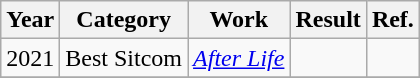<table class="wikitable">
<tr>
<th>Year</th>
<th>Category</th>
<th>Work</th>
<th>Result</th>
<th>Ref.</th>
</tr>
<tr>
<td>2021</td>
<td>Best Sitcom</td>
<td><em><a href='#'>After Life</a></em></td>
<td></td>
<td></td>
</tr>
<tr>
</tr>
</table>
